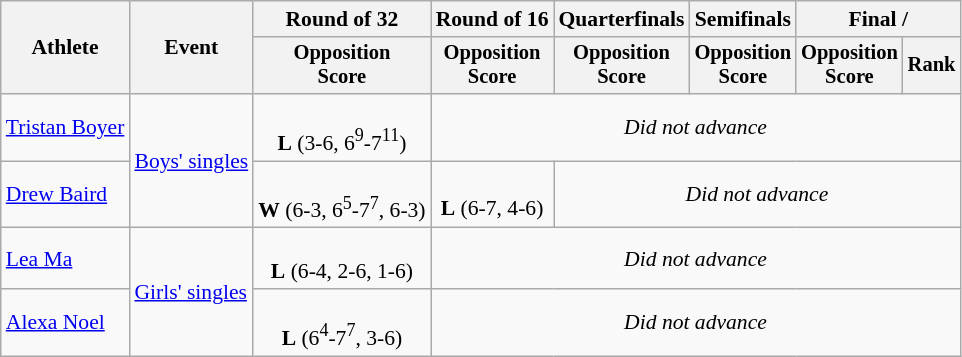<table class=wikitable style="font-size:90%">
<tr>
<th rowspan=2>Athlete</th>
<th rowspan=2>Event</th>
<th>Round of 32</th>
<th>Round of 16</th>
<th>Quarterfinals</th>
<th>Semifinals</th>
<th colspan=2>Final / </th>
</tr>
<tr style="font-size:95%">
<th>Opposition<br>Score</th>
<th>Opposition<br>Score</th>
<th>Opposition<br>Score</th>
<th>Opposition<br>Score</th>
<th>Opposition<br>Score</th>
<th>Rank</th>
</tr>
<tr align=center>
<td align=left><a href='#'>Tristan Boyer</a></td>
<td align=left rowspan=2><a href='#'>Boys' singles</a></td>
<td><br><strong>L</strong> (3-6, 6<sup>9</sup>-7<sup>11</sup>)</td>
<td colspan=5><em>Did not advance</em></td>
</tr>
<tr align=center>
<td align=left><a href='#'>Drew Baird</a></td>
<td><br><strong>W</strong> (6-3, 6<sup>5</sup>-7<sup>7</sup>, 6-3)</td>
<td><br><strong>L</strong> (6-7, 4-6)</td>
<td colspan=4><em>Did not advance</em></td>
</tr>
<tr align=center>
<td align=left><a href='#'>Lea Ma</a></td>
<td align=left rowspan=2><a href='#'>Girls' singles</a></td>
<td><br><strong>L</strong> (6-4, 2-6, 1-6)</td>
<td colspan=5><em>Did not advance</em></td>
</tr>
<tr align=center>
<td align=left><a href='#'>Alexa Noel</a></td>
<td><br><strong>L</strong> (6<sup>4</sup>-7<sup>7</sup>, 3-6)</td>
<td colspan=5><em>Did not advance</em></td>
</tr>
</table>
